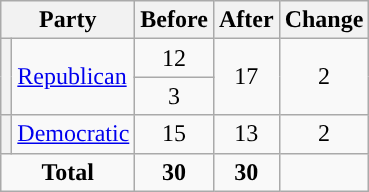<table class="wikitable" style="text-align:center;">
<tr>
<th colspan="2">Party</th>
<th>Before</th>
<th>After</th>
<th>Change</th>
</tr>
<tr>
<th rowspan=2 style="background-color:"></th>
<td rowspan=2 style="text-align:left;"><a href='#'>Republican</a></td>
<td>12</td>
<td rowspan=2 >17</td>
<td rowspan=2> 2</td>
</tr>
<tr>
<td>3</td>
</tr>
<tr>
<th style="background-color:"></th>
<td style="text-align:left;"><a href='#'>Democratic</a></td>
<td>15</td>
<td>13</td>
<td> 2</td>
</tr>
<tr>
<td colspan="2"><strong>Total</strong></td>
<td><strong>30</strong></td>
<td><strong>30</strong></td>
<td></td>
</tr>
</table>
